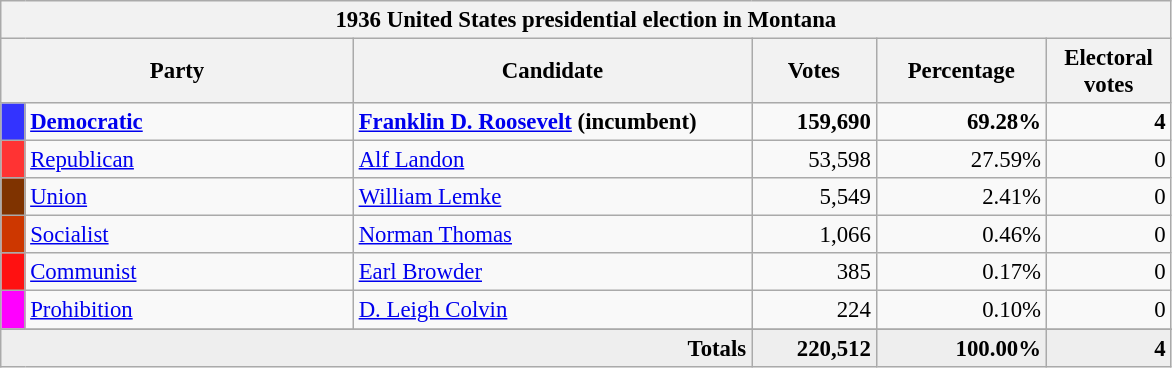<table class="wikitable" style="font-size: 95%;">
<tr>
<th colspan="6">1936 United States presidential election in Montana</th>
</tr>
<tr>
<th colspan="2" style="width: 15em">Party</th>
<th style="width: 17em">Candidate</th>
<th style="width: 5em">Votes</th>
<th style="width: 7em">Percentage</th>
<th style="width: 5em">Electoral votes</th>
</tr>
<tr>
<th style="background-color:#3333FF; width: 3px"></th>
<td style="width: 130px"><strong><a href='#'>Democratic</a></strong></td>
<td><strong><a href='#'>Franklin D. Roosevelt</a> (incumbent)</strong></td>
<td align="right"><strong>159,690</strong></td>
<td align="right"><strong>69.28%</strong></td>
<td align="right"><strong>4</strong></td>
</tr>
<tr>
<th style="background-color:#FF3333; width: 3px"></th>
<td style="width: 130px"><a href='#'>Republican</a></td>
<td><a href='#'>Alf Landon</a></td>
<td align="right">53,598</td>
<td align="right">27.59%</td>
<td align="right">0</td>
</tr>
<tr>
<th style="background-color:#7F3300; width: 3px"></th>
<td style="width: 130px"><a href='#'>Union</a></td>
<td><a href='#'>William Lemke</a></td>
<td align="right">5,549</td>
<td align="right">2.41%</td>
<td align="right">0</td>
</tr>
<tr>
<th style="background-color:#CD3700; width: 3px"></th>
<td style="width: 130px"><a href='#'>Socialist</a></td>
<td><a href='#'>Norman Thomas</a></td>
<td align="right">1,066</td>
<td align="right">0.46%</td>
<td align="right">0</td>
</tr>
<tr>
<th style="background-color:#FF1111; width: 3px"></th>
<td style="width: 130px"><a href='#'>Communist</a></td>
<td><a href='#'>Earl Browder</a></td>
<td align="right">385</td>
<td align="right">0.17%</td>
<td align="right">0</td>
</tr>
<tr>
<th style="background-color:#FF00FF; width: 3px"></th>
<td style="width: 130px"><a href='#'>Prohibition</a></td>
<td><a href='#'>D. Leigh Colvin</a></td>
<td align="right">224</td>
<td align="right">0.10%</td>
<td align="right">0</td>
</tr>
<tr>
</tr>
<tr bgcolor="#EEEEEE">
<td colspan="3" align="right"><strong>Totals</strong></td>
<td align="right"><strong>220,512</strong></td>
<td align="right"><strong>100.00%</strong></td>
<td align="right"><strong>4</strong></td>
</tr>
</table>
